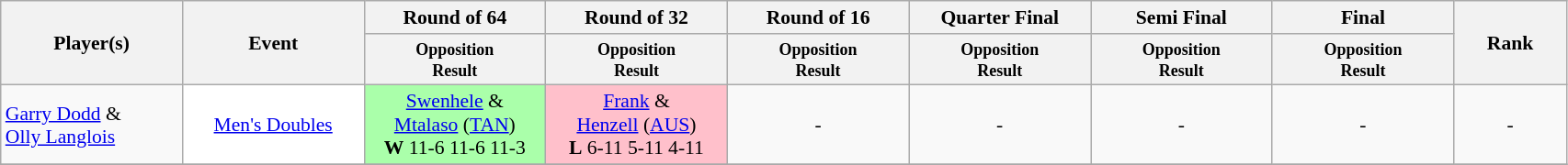<table class=wikitable style="font-size:90%">
<tr>
<th rowspan="2" style="width:125px;">Player(s)</th>
<th rowspan="2" style="width:125px;">Event</th>
<th width=125>Round of 64</th>
<th width=125>Round of 32</th>
<th width=125>Round of 16</th>
<th width=125>Quarter Final</th>
<th width=125>Semi Final</th>
<th width=125>Final</th>
<th rowspan="2" style="width:75px;">Rank</th>
</tr>
<tr>
<th style="line-height:1em"><small>Opposition<br>Result</small></th>
<th style="line-height:1em"><small>Opposition<br>Result</small></th>
<th style="line-height:1em"><small>Opposition<br>Result</small></th>
<th style="line-height:1em"><small>Opposition<br>Result</small></th>
<th style="line-height:1em"><small>Opposition<br>Result</small></th>
<th style="line-height:1em"><small>Opposition<br>Result</small></th>
</tr>
<tr>
<td><a href='#'>Garry Dodd</a> &<br><a href='#'>Olly Langlois</a></td>
<td style="text-align:center; background:white;"><a href='#'>Men's Doubles</a></td>
<td style="text-align:center; background:#afa;"> <a href='#'>Swenhele</a> &<br><a href='#'>Mtalaso</a> (<a href='#'>TAN</a>)<br><strong>W</strong> 11-6 11-6 11-3</td>
<td style="text-align:center; background:pink;"> <a href='#'>Frank</a> &<br><a href='#'>Henzell</a> (<a href='#'>AUS</a>)<br><strong>L</strong> 6-11 5-11 4-11</td>
<td style="text-align:center; background:#white;">-</td>
<td style="text-align:center; background:#white;">-</td>
<td style="text-align:center; background:#white;">-</td>
<td style="text-align:center; background:#white;">-</td>
<td style="text-align:center; background:#white;">-</td>
</tr>
<tr>
</tr>
</table>
